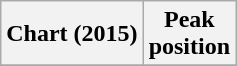<table class="wikitable sortable plainrowheaders" style="text-align:center">
<tr>
<th scope="col">Chart (2015)</th>
<th scope="col">Peak<br> position</th>
</tr>
<tr>
</tr>
</table>
